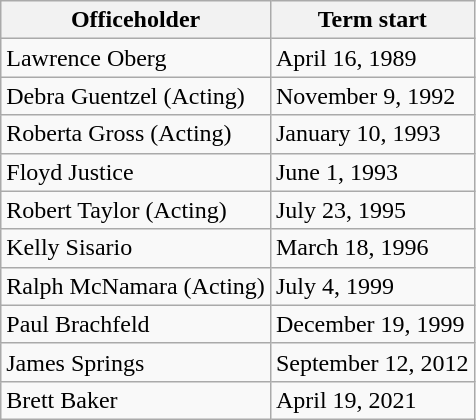<table class="wikitable sortable">
<tr style="vertical-align:bottom;">
<th>Officeholder</th>
<th>Term start</th>
</tr>
<tr>
<td>Lawrence Oberg</td>
<td>April 16, 1989</td>
</tr>
<tr>
<td>Debra Guentzel (Acting)</td>
<td>November 9, 1992</td>
</tr>
<tr>
<td>Roberta Gross (Acting)</td>
<td>January 10, 1993</td>
</tr>
<tr>
<td>Floyd Justice</td>
<td>June 1, 1993</td>
</tr>
<tr>
<td>Robert Taylor (Acting)</td>
<td>July 23, 1995</td>
</tr>
<tr>
<td>Kelly Sisario</td>
<td>March 18, 1996</td>
</tr>
<tr>
<td>Ralph McNamara (Acting)</td>
<td>July 4, 1999</td>
</tr>
<tr>
<td>Paul Brachfeld</td>
<td>December 19, 1999</td>
</tr>
<tr>
<td>James Springs</td>
<td>September 12, 2012<br></td>
</tr>
<tr>
<td>Brett Baker</td>
<td>April 19, 2021<br></td>
</tr>
</table>
